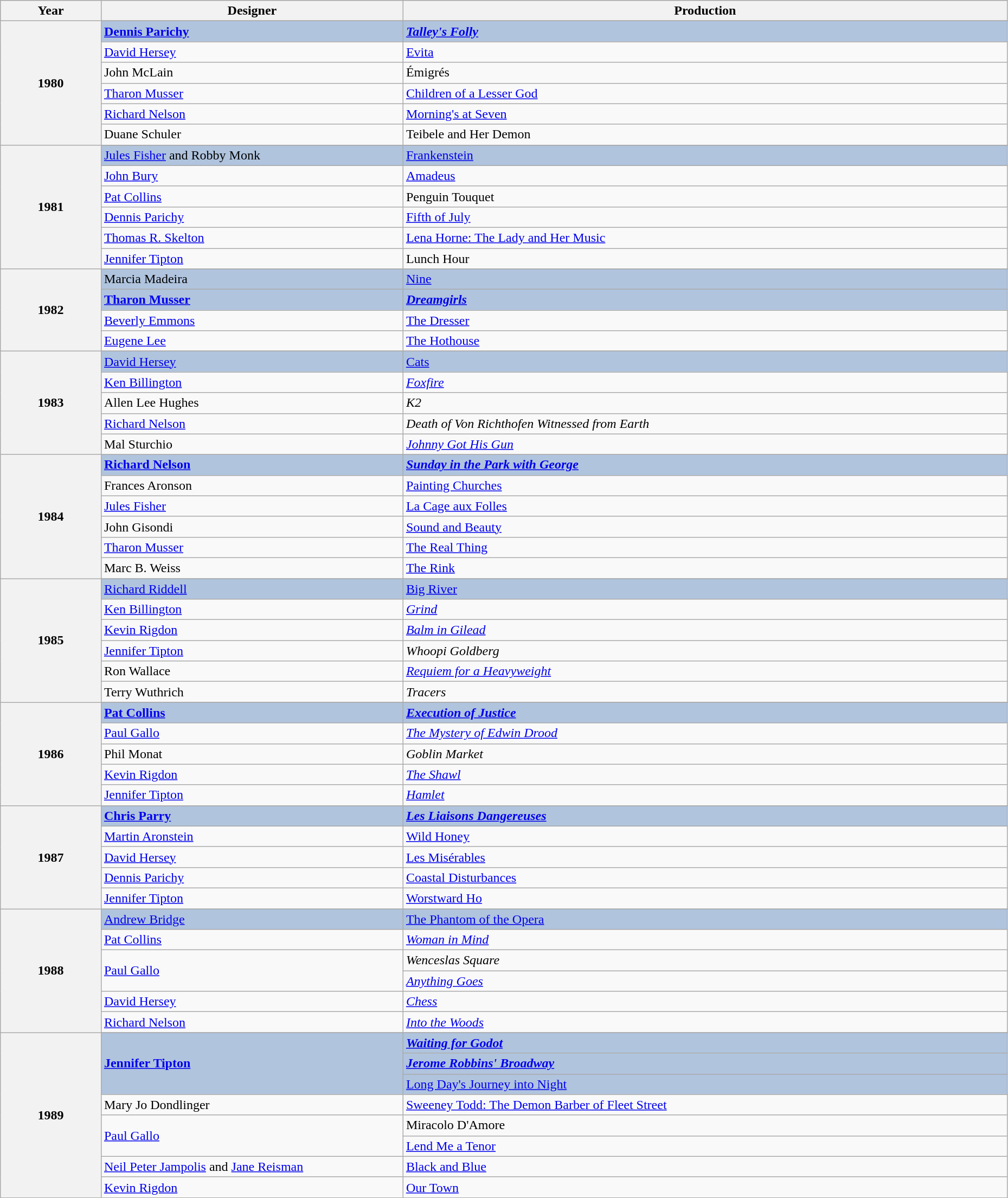<table class="wikitable" style="width:98%;">
<tr style="background:#bebebe;">
<th style="width:10%;">Year</th>
<th style="width:30%;">Designer</th>
<th style="width:60%;">Production</th>
</tr>
<tr>
<th rowspan="7">1980</th>
</tr>
<tr style="background:#B0C4DE">
<td><strong><a href='#'>Dennis Parichy</a></strong></td>
<td><strong><em><a href='#'>Talley's Folly</a><em> <strong></td>
</tr>
<tr>
<td><a href='#'>David Hersey</a></td>
<td></em><a href='#'>Evita</a><em></td>
</tr>
<tr>
<td>John McLain</td>
<td></em>Émigrés<em></td>
</tr>
<tr>
<td><a href='#'>Tharon Musser</a></td>
<td></em><a href='#'>Children of a Lesser God</a><em></td>
</tr>
<tr>
<td><a href='#'>Richard Nelson</a></td>
<td></em><a href='#'>Morning's at Seven</a><em></td>
</tr>
<tr>
<td>Duane Schuler</td>
<td></em>Teibele and Her Demon<em></td>
</tr>
<tr>
<th rowspan="7">1981</th>
</tr>
<tr style="background:#B0C4DE">
<td></strong><a href='#'>Jules Fisher</a> and Robby Monk<strong></td>
<td></em></strong><a href='#'>Frankenstein</a><strong><em></td>
</tr>
<tr>
<td><a href='#'>John Bury</a></td>
<td></em><a href='#'>Amadeus</a><em></td>
</tr>
<tr>
<td><a href='#'>Pat Collins</a></td>
<td></em>Penguin Touquet<em></td>
</tr>
<tr>
<td><a href='#'>Dennis Parichy</a></td>
<td></em><a href='#'>Fifth of July</a><em></td>
</tr>
<tr>
<td><a href='#'>Thomas R. Skelton</a></td>
<td></em><a href='#'>Lena Horne: The Lady and Her Music</a><em></td>
</tr>
<tr>
<td><a href='#'>Jennifer Tipton</a></td>
<td></em>Lunch Hour<em></td>
</tr>
<tr>
<th rowspan="5">1982</th>
</tr>
<tr style="background:#B0C4DE">
<td></strong>Marcia Madeira<strong></td>
<td></em></strong><a href='#'>Nine</a></em> </strong></td>
</tr>
<tr style="background:#B0C4DE">
<td><strong><a href='#'>Tharon Musser</a></strong></td>
<td><strong><em><a href='#'>Dreamgirls</a><em> <strong></td>
</tr>
<tr>
<td><a href='#'>Beverly Emmons</a></td>
<td></em><a href='#'>The Dresser</a><em></td>
</tr>
<tr>
<td><a href='#'>Eugene Lee</a></td>
<td></em><a href='#'>The Hothouse</a><em></td>
</tr>
<tr>
<th rowspan="6">1983</th>
</tr>
<tr style="background:#B0C4DE">
<td></strong><a href='#'>David Hersey</a><strong></td>
<td></em></strong><a href='#'>Cats</a></em> </strong></td>
</tr>
<tr>
<td><a href='#'>Ken Billington</a></td>
<td><em><a href='#'>Foxfire</a></em></td>
</tr>
<tr>
<td>Allen Lee Hughes</td>
<td><em>K2</em></td>
</tr>
<tr>
<td><a href='#'>Richard Nelson</a></td>
<td><em>Death of Von Richthofen Witnessed from Earth</em></td>
</tr>
<tr>
<td>Mal Sturchio</td>
<td><em><a href='#'>Johnny Got His Gun</a></em></td>
</tr>
<tr>
<th rowspan="7">1984</th>
</tr>
<tr style="background:#B0C4DE">
<td><strong><a href='#'>Richard Nelson</a></strong></td>
<td><strong><em><a href='#'>Sunday in the Park with George</a><em> <strong></td>
</tr>
<tr>
<td>Frances Aronson</td>
<td></em><a href='#'>Painting Churches</a><em></td>
</tr>
<tr>
<td><a href='#'>Jules Fisher</a></td>
<td></em><a href='#'>La Cage aux Folles</a><em></td>
</tr>
<tr>
<td>John Gisondi</td>
<td></em><a href='#'>Sound and Beauty</a><em></td>
</tr>
<tr>
<td><a href='#'>Tharon Musser</a></td>
<td></em><a href='#'>The Real Thing</a><em></td>
</tr>
<tr>
<td>Marc B. Weiss</td>
<td></em><a href='#'>The Rink</a><em></td>
</tr>
<tr>
<th rowspan="7">1985</th>
</tr>
<tr style="background:#B0C4DE">
<td></strong><a href='#'>Richard Riddell</a><strong></td>
<td></em></strong><a href='#'>Big River</a></em> </strong></td>
</tr>
<tr>
<td><a href='#'>Ken Billington</a></td>
<td><em><a href='#'>Grind</a></em></td>
</tr>
<tr>
<td><a href='#'>Kevin Rigdon</a></td>
<td><em><a href='#'>Balm in Gilead</a></em></td>
</tr>
<tr>
<td><a href='#'>Jennifer Tipton</a></td>
<td><em>Whoopi Goldberg</em></td>
</tr>
<tr>
<td>Ron Wallace</td>
<td><em><a href='#'>Requiem for a Heavyweight</a></em></td>
</tr>
<tr>
<td>Terry Wuthrich</td>
<td><em>Tracers</em></td>
</tr>
<tr>
<th rowspan="6">1986</th>
</tr>
<tr style="background:#B0C4DE">
<td><strong><a href='#'>Pat Collins</a></strong></td>
<td><strong><em><a href='#'>Execution of Justice</a></em></strong></td>
</tr>
<tr>
<td><a href='#'>Paul Gallo</a></td>
<td><em><a href='#'>The Mystery of Edwin Drood</a></em></td>
</tr>
<tr>
<td>Phil Monat</td>
<td><em>Goblin Market</em></td>
</tr>
<tr>
<td><a href='#'>Kevin Rigdon</a></td>
<td><em><a href='#'>The Shawl</a></em></td>
</tr>
<tr>
<td><a href='#'>Jennifer Tipton</a></td>
<td><em><a href='#'>Hamlet</a></em></td>
</tr>
<tr>
<th rowspan="6">1987</th>
</tr>
<tr style="background:#B0C4DE">
<td><strong><a href='#'>Chris Parry</a></strong></td>
<td><strong><em><a href='#'>Les Liaisons Dangereuses</a><em> <strong></td>
</tr>
<tr>
<td><a href='#'>Martin Aronstein</a></td>
<td></em><a href='#'>Wild Honey</a><em></td>
</tr>
<tr>
<td><a href='#'>David Hersey</a></td>
<td></em><a href='#'>Les Misérables</a><em></td>
</tr>
<tr>
<td><a href='#'>Dennis Parichy</a></td>
<td></em><a href='#'>Coastal Disturbances</a><em></td>
</tr>
<tr>
<td><a href='#'>Jennifer Tipton</a></td>
<td></em><a href='#'>Worstward Ho</a><em></td>
</tr>
<tr>
<th rowspan="7">1988</th>
</tr>
<tr style="background:#B0C4DE">
<td></strong><a href='#'>Andrew Bridge</a><strong></td>
<td></em></strong><a href='#'>The Phantom of the Opera</a></em> </strong></td>
</tr>
<tr>
<td><a href='#'>Pat Collins</a></td>
<td><em><a href='#'>Woman in Mind</a></em></td>
</tr>
<tr>
<td rowspan="2"><a href='#'>Paul Gallo</a></td>
<td><em>Wenceslas Square</em></td>
</tr>
<tr>
<td><em><a href='#'>Anything Goes</a></em></td>
</tr>
<tr>
<td><a href='#'>David Hersey</a></td>
<td><em><a href='#'>Chess</a></em></td>
</tr>
<tr>
<td><a href='#'>Richard Nelson</a></td>
<td><em><a href='#'>Into the Woods</a></em></td>
</tr>
<tr>
<th rowspan="9">1989</th>
</tr>
<tr style="background:#B0C4DE">
<td rowspan="3"><strong><a href='#'>Jennifer Tipton</a></strong></td>
<td><strong><em><a href='#'>Waiting for Godot</a></em></strong></td>
</tr>
<tr style="background:#B0C4DE">
<td><strong><em><a href='#'>Jerome Robbins' Broadway</a><em> <strong></td>
</tr>
<tr style="background:#B0C4DE">
<td></em></strong><a href='#'>Long Day's Journey into Night</a><strong><em></td>
</tr>
<tr>
<td>Mary Jo Dondlinger</td>
<td></em><a href='#'>Sweeney Todd: The Demon Barber of Fleet Street</a><em></td>
</tr>
<tr>
<td rowspan="2"><a href='#'>Paul Gallo</a></td>
<td></em>Miracolo D'Amore<em></td>
</tr>
<tr>
<td></em><a href='#'>Lend Me a Tenor</a><em></td>
</tr>
<tr>
<td><a href='#'>Neil Peter Jampolis</a> and <a href='#'>Jane Reisman</a></td>
<td></em><a href='#'>Black and Blue</a><em></td>
</tr>
<tr>
<td><a href='#'>Kevin Rigdon</a></td>
<td></em><a href='#'>Our Town</a><em></td>
</tr>
</table>
